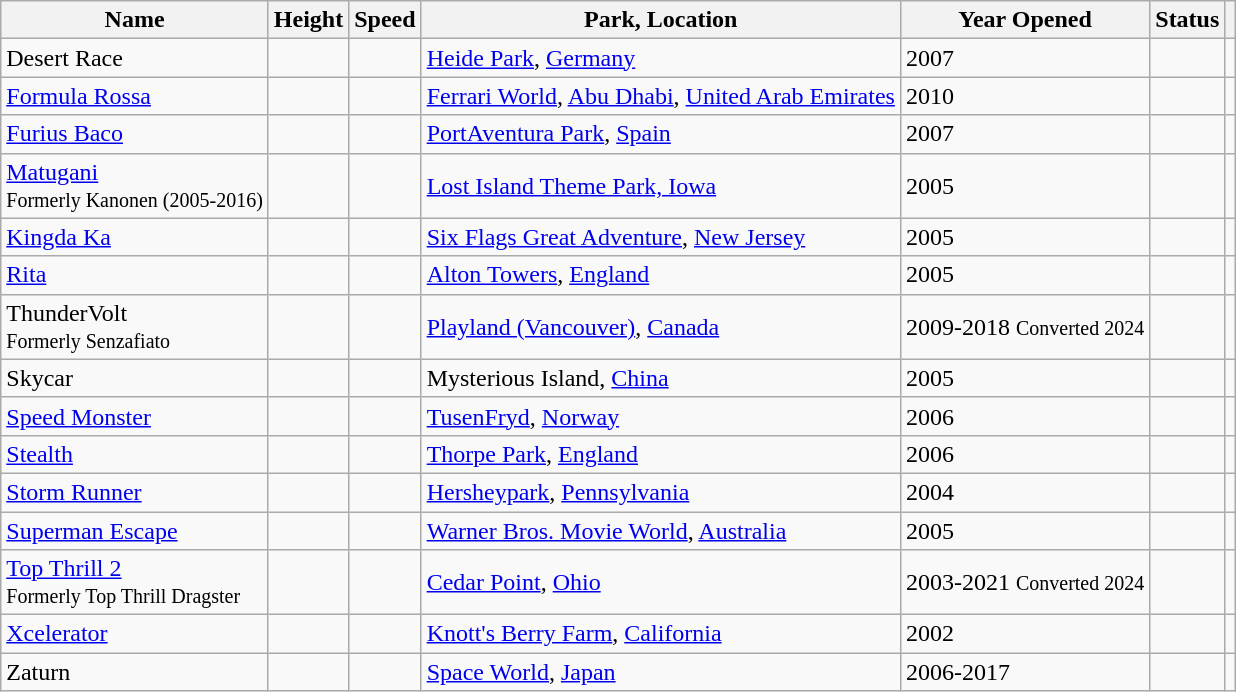<table class="wikitable sortable">
<tr>
<th>Name</th>
<th>Height</th>
<th>Speed</th>
<th>Park, Location</th>
<th>Year Opened</th>
<th>Status</th>
<th class="unsortable"></th>
</tr>
<tr>
<td>Desert Race</td>
<td></td>
<td></td>
<td><a href='#'>Heide Park</a>, <a href='#'>Germany</a></td>
<td>2007</td>
<td></td>
<td></td>
</tr>
<tr>
<td><a href='#'>Formula Rossa</a></td>
<td></td>
<td></td>
<td><a href='#'>Ferrari World</a>, <a href='#'>Abu Dhabi</a>, <a href='#'>United Arab Emirates</a></td>
<td>2010</td>
<td></td>
<td></td>
</tr>
<tr>
<td><a href='#'>Furius Baco</a></td>
<td></td>
<td></td>
<td><a href='#'>PortAventura Park</a>, <a href='#'>Spain</a></td>
<td>2007</td>
<td></td>
<td></td>
</tr>
<tr>
<td><a href='#'>Matugani</a><br><small>Formerly Kanonen (2005-2016)</small></td>
<td></td>
<td></td>
<td><a href='#'>Lost Island Theme Park, Iowa</a></td>
<td>2005</td>
<td></td>
<td></td>
</tr>
<tr>
<td><a href='#'>Kingda Ka</a></td>
<td></td>
<td></td>
<td><a href='#'>Six Flags Great Adventure</a>, <a href='#'>New Jersey</a></td>
<td>2005</td>
<td></td>
<td></td>
</tr>
<tr>
<td><a href='#'>Rita</a></td>
<td></td>
<td></td>
<td><a href='#'>Alton Towers</a>, <a href='#'>England</a></td>
<td>2005</td>
<td></td>
<td></td>
</tr>
<tr>
<td>ThunderVolt<br><small>Formerly Senzafiato</small></td>
<td></td>
<td></td>
<td><a href='#'>Playland (Vancouver)</a>, <a href='#'>Canada</a></td>
<td>2009-2018 <small>Converted 2024</small></td>
<td></td>
<td></td>
</tr>
<tr>
<td>Skycar</td>
<td></td>
<td></td>
<td>Mysterious Island, <a href='#'>China</a></td>
<td>2005</td>
<td></td>
<td></td>
</tr>
<tr>
<td><a href='#'>Speed Monster</a></td>
<td></td>
<td></td>
<td><a href='#'>TusenFryd</a>, <a href='#'>Norway</a></td>
<td>2006</td>
<td></td>
<td></td>
</tr>
<tr>
<td><a href='#'>Stealth</a></td>
<td></td>
<td></td>
<td><a href='#'>Thorpe Park</a>, <a href='#'>England</a></td>
<td>2006</td>
<td></td>
<td></td>
</tr>
<tr>
<td><a href='#'>Storm Runner</a></td>
<td></td>
<td></td>
<td><a href='#'>Hersheypark</a>, <a href='#'>Pennsylvania</a></td>
<td>2004</td>
<td></td>
<td></td>
</tr>
<tr>
<td><a href='#'>Superman Escape</a></td>
<td></td>
<td></td>
<td><a href='#'>Warner Bros. Movie World</a>, <a href='#'>Australia</a></td>
<td>2005</td>
<td></td>
<td></td>
</tr>
<tr>
<td><a href='#'>Top Thrill 2</a><br><small>Formerly Top Thrill Dragster</small></td>
<td></td>
<td></td>
<td><a href='#'>Cedar Point</a>, <a href='#'>Ohio</a></td>
<td>2003-2021  <small>Converted 2024</small></td>
<td></td>
<td></td>
</tr>
<tr>
<td><a href='#'>Xcelerator</a></td>
<td></td>
<td></td>
<td><a href='#'>Knott's Berry Farm</a>, <a href='#'>California</a></td>
<td>2002</td>
<td></td>
<td></td>
</tr>
<tr>
<td>Zaturn</td>
<td></td>
<td></td>
<td><a href='#'>Space World</a>,  <a href='#'>Japan</a></td>
<td>2006-2017</td>
<td></td>
<td></td>
</tr>
</table>
